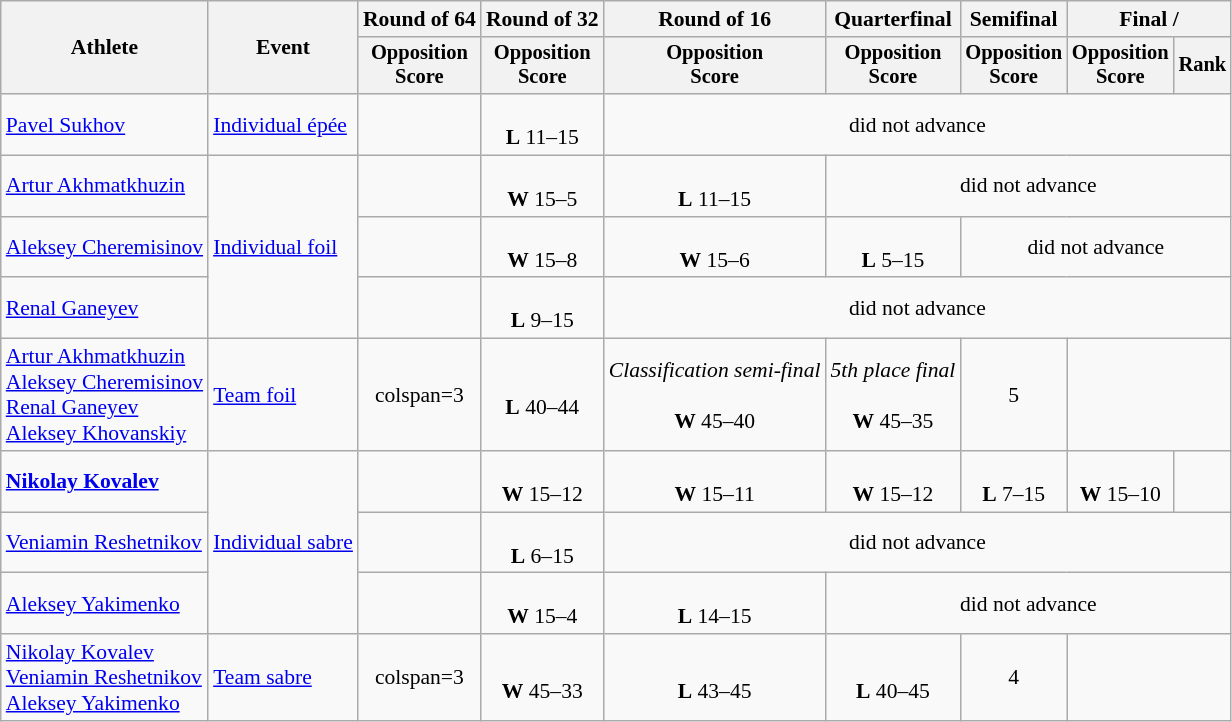<table class="wikitable" style="font-size:90%">
<tr>
<th rowspan="2">Athlete</th>
<th rowspan="2">Event</th>
<th>Round of 64</th>
<th>Round of 32</th>
<th>Round of 16</th>
<th>Quarterfinal</th>
<th>Semifinal</th>
<th colspan=2>Final / </th>
</tr>
<tr style="font-size:95%">
<th>Opposition <br> Score</th>
<th>Opposition <br> Score</th>
<th>Opposition <br> Score</th>
<th>Opposition <br> Score</th>
<th>Opposition <br> Score</th>
<th>Opposition <br> Score</th>
<th>Rank</th>
</tr>
<tr align=center>
<td align=left><a href='#'>Pavel Sukhov</a></td>
<td align=left><a href='#'>Individual épée</a></td>
<td></td>
<td><br><strong>L</strong> 11–15</td>
<td colspan=5>did not advance</td>
</tr>
<tr align=center>
<td align=left><a href='#'>Artur Akhmatkhuzin</a></td>
<td align=left rowspan=3><a href='#'>Individual foil</a></td>
<td></td>
<td><br><strong>W</strong> 15–5</td>
<td><br><strong>L</strong> 11–15</td>
<td colspan=4>did not advance</td>
</tr>
<tr align=center>
<td align=left><a href='#'>Aleksey Cheremisinov</a></td>
<td></td>
<td><br><strong>W</strong> 15–8</td>
<td><br><strong>W</strong> 15–6</td>
<td><br><strong>L</strong> 5–15</td>
<td colspan=3>did not advance</td>
</tr>
<tr align=center>
<td align=left><a href='#'>Renal Ganeyev</a></td>
<td></td>
<td><br><strong>L</strong> 9–15</td>
<td colspan=5>did not advance</td>
</tr>
<tr align=center>
<td align=left><a href='#'>Artur Akhmatkhuzin</a><br><a href='#'>Aleksey Cheremisinov</a><br><a href='#'>Renal Ganeyev</a><br><a href='#'>Aleksey Khovanskiy</a></td>
<td align=left><a href='#'>Team foil</a></td>
<td>colspan=3 </td>
<td><br><strong>L</strong> 40–44</td>
<td><em>Classification semi-final</em><br><br><strong>W</strong> 45–40</td>
<td><em>5th place final</em><br><br><strong>W</strong> 45–35</td>
<td>5</td>
</tr>
<tr align=center>
<td align=left><strong><a href='#'>Nikolay Kovalev</a></strong></td>
<td align=left rowspan=3><a href='#'>Individual sabre</a></td>
<td></td>
<td><br><strong>W</strong> 15–12</td>
<td><br><strong>W</strong> 15–11</td>
<td><br><strong>W</strong> 15–12</td>
<td><br><strong>L</strong> 7–15</td>
<td><br><strong>W</strong> 15–10</td>
<td></td>
</tr>
<tr align=center>
<td align=left><a href='#'>Veniamin Reshetnikov</a></td>
<td></td>
<td><br><strong>L</strong> 6–15</td>
<td colspan=5>did not advance</td>
</tr>
<tr align=center>
<td align=left><a href='#'>Aleksey Yakimenko</a></td>
<td></td>
<td><br><strong>W</strong> 15–4</td>
<td><br><strong>L</strong> 14–15</td>
<td colspan=4>did not advance</td>
</tr>
<tr align=center>
<td align=left><a href='#'>Nikolay Kovalev</a><br><a href='#'>Veniamin Reshetnikov</a><br><a href='#'>Aleksey Yakimenko</a></td>
<td align=left><a href='#'>Team sabre</a></td>
<td>colspan=3 </td>
<td><br><strong>W</strong> 45–33</td>
<td><br><strong>L</strong> 43–45</td>
<td><br><strong>L</strong> 40–45</td>
<td>4</td>
</tr>
</table>
